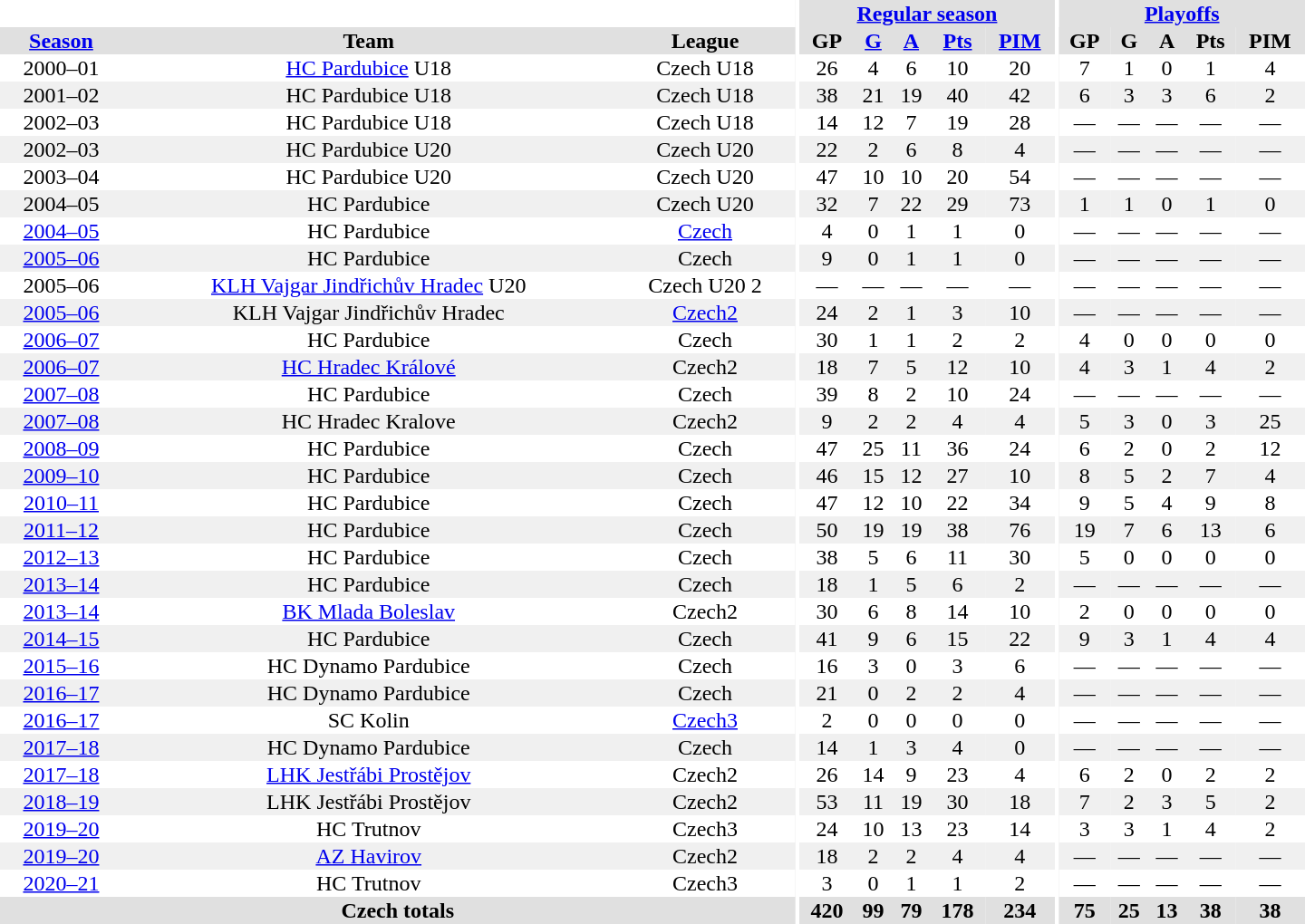<table border="0" cellpadding="1" cellspacing="0" style="text-align:center; width:60em">
<tr bgcolor="#e0e0e0">
<th colspan="3" bgcolor="#ffffff"></th>
<th rowspan="99" bgcolor="#ffffff"></th>
<th colspan="5"><a href='#'>Regular season</a></th>
<th rowspan="99" bgcolor="#ffffff"></th>
<th colspan="5"><a href='#'>Playoffs</a></th>
</tr>
<tr bgcolor="#e0e0e0">
<th><a href='#'>Season</a></th>
<th>Team</th>
<th>League</th>
<th>GP</th>
<th><a href='#'>G</a></th>
<th><a href='#'>A</a></th>
<th><a href='#'>Pts</a></th>
<th><a href='#'>PIM</a></th>
<th>GP</th>
<th>G</th>
<th>A</th>
<th>Pts</th>
<th>PIM</th>
</tr>
<tr>
<td>2000–01</td>
<td><a href='#'>HC Pardubice</a> U18</td>
<td>Czech U18</td>
<td>26</td>
<td>4</td>
<td>6</td>
<td>10</td>
<td>20</td>
<td>7</td>
<td>1</td>
<td>0</td>
<td>1</td>
<td>4</td>
</tr>
<tr bgcolor="#f0f0f0">
<td>2001–02</td>
<td>HC Pardubice U18</td>
<td>Czech U18</td>
<td>38</td>
<td>21</td>
<td>19</td>
<td>40</td>
<td>42</td>
<td>6</td>
<td>3</td>
<td>3</td>
<td>6</td>
<td>2</td>
</tr>
<tr>
<td>2002–03</td>
<td>HC Pardubice U18</td>
<td>Czech U18</td>
<td>14</td>
<td>12</td>
<td>7</td>
<td>19</td>
<td>28</td>
<td>—</td>
<td>—</td>
<td>—</td>
<td>—</td>
<td>—</td>
</tr>
<tr bgcolor="#f0f0f0">
<td>2002–03</td>
<td>HC Pardubice U20</td>
<td>Czech U20</td>
<td>22</td>
<td>2</td>
<td>6</td>
<td>8</td>
<td>4</td>
<td>—</td>
<td>—</td>
<td>—</td>
<td>—</td>
<td>—</td>
</tr>
<tr>
<td>2003–04</td>
<td>HC Pardubice U20</td>
<td>Czech U20</td>
<td>47</td>
<td>10</td>
<td>10</td>
<td>20</td>
<td>54</td>
<td>—</td>
<td>—</td>
<td>—</td>
<td>—</td>
<td>—</td>
</tr>
<tr bgcolor="#f0f0f0">
<td>2004–05</td>
<td>HC Pardubice</td>
<td>Czech U20</td>
<td>32</td>
<td>7</td>
<td>22</td>
<td>29</td>
<td>73</td>
<td>1</td>
<td>1</td>
<td>0</td>
<td>1</td>
<td>0</td>
</tr>
<tr>
<td><a href='#'>2004–05</a></td>
<td>HC Pardubice</td>
<td><a href='#'>Czech</a></td>
<td>4</td>
<td>0</td>
<td>1</td>
<td>1</td>
<td>0</td>
<td>—</td>
<td>—</td>
<td>—</td>
<td>—</td>
<td>—</td>
</tr>
<tr bgcolor="#f0f0f0">
<td><a href='#'>2005–06</a></td>
<td>HC Pardubice</td>
<td>Czech</td>
<td>9</td>
<td>0</td>
<td>1</td>
<td>1</td>
<td>0</td>
<td>—</td>
<td>—</td>
<td>—</td>
<td>—</td>
<td>—</td>
</tr>
<tr>
<td>2005–06</td>
<td><a href='#'>KLH Vajgar Jindřichův Hradec</a> U20</td>
<td>Czech U20 2</td>
<td>—</td>
<td>—</td>
<td>—</td>
<td>—</td>
<td>—</td>
<td>—</td>
<td>—</td>
<td>—</td>
<td>—</td>
<td>—</td>
</tr>
<tr bgcolor="#f0f0f0">
<td><a href='#'>2005–06</a></td>
<td>KLH Vajgar Jindřichův Hradec</td>
<td><a href='#'>Czech2</a></td>
<td>24</td>
<td>2</td>
<td>1</td>
<td>3</td>
<td>10</td>
<td>—</td>
<td>—</td>
<td>—</td>
<td>—</td>
<td>—</td>
</tr>
<tr>
<td><a href='#'>2006–07</a></td>
<td>HC Pardubice</td>
<td>Czech</td>
<td>30</td>
<td>1</td>
<td>1</td>
<td>2</td>
<td>2</td>
<td>4</td>
<td>0</td>
<td>0</td>
<td>0</td>
<td>0</td>
</tr>
<tr bgcolor="#f0f0f0">
<td><a href='#'>2006–07</a></td>
<td><a href='#'>HC Hradec Králové</a></td>
<td>Czech2</td>
<td>18</td>
<td>7</td>
<td>5</td>
<td>12</td>
<td>10</td>
<td>4</td>
<td>3</td>
<td>1</td>
<td>4</td>
<td>2</td>
</tr>
<tr>
<td><a href='#'>2007–08</a></td>
<td>HC Pardubice</td>
<td>Czech</td>
<td>39</td>
<td>8</td>
<td>2</td>
<td>10</td>
<td>24</td>
<td>—</td>
<td>—</td>
<td>—</td>
<td>—</td>
<td>—</td>
</tr>
<tr bgcolor="#f0f0f0">
<td><a href='#'>2007–08</a></td>
<td>HC Hradec Kralove</td>
<td>Czech2</td>
<td>9</td>
<td>2</td>
<td>2</td>
<td>4</td>
<td>4</td>
<td>5</td>
<td>3</td>
<td>0</td>
<td>3</td>
<td>25</td>
</tr>
<tr>
<td><a href='#'>2008–09</a></td>
<td>HC Pardubice</td>
<td>Czech</td>
<td>47</td>
<td>25</td>
<td>11</td>
<td>36</td>
<td>24</td>
<td>6</td>
<td>2</td>
<td>0</td>
<td>2</td>
<td>12</td>
</tr>
<tr bgcolor="#f0f0f0">
<td><a href='#'>2009–10</a></td>
<td>HC Pardubice</td>
<td>Czech</td>
<td>46</td>
<td>15</td>
<td>12</td>
<td>27</td>
<td>10</td>
<td>8</td>
<td>5</td>
<td>2</td>
<td>7</td>
<td>4</td>
</tr>
<tr>
<td><a href='#'>2010–11</a></td>
<td>HC Pardubice</td>
<td>Czech</td>
<td>47</td>
<td>12</td>
<td>10</td>
<td>22</td>
<td>34</td>
<td>9</td>
<td>5</td>
<td>4</td>
<td>9</td>
<td>8</td>
</tr>
<tr bgcolor="#f0f0f0">
<td><a href='#'>2011–12</a></td>
<td>HC Pardubice</td>
<td>Czech</td>
<td>50</td>
<td>19</td>
<td>19</td>
<td>38</td>
<td>76</td>
<td>19</td>
<td>7</td>
<td>6</td>
<td>13</td>
<td>6</td>
</tr>
<tr>
<td><a href='#'>2012–13</a></td>
<td>HC Pardubice</td>
<td>Czech</td>
<td>38</td>
<td>5</td>
<td>6</td>
<td>11</td>
<td>30</td>
<td>5</td>
<td>0</td>
<td>0</td>
<td>0</td>
<td>0</td>
</tr>
<tr bgcolor="#f0f0f0">
<td><a href='#'>2013–14</a></td>
<td>HC Pardubice</td>
<td>Czech</td>
<td>18</td>
<td>1</td>
<td>5</td>
<td>6</td>
<td>2</td>
<td>—</td>
<td>—</td>
<td>—</td>
<td>—</td>
<td>—</td>
</tr>
<tr>
<td><a href='#'>2013–14</a></td>
<td><a href='#'>BK Mlada Boleslav</a></td>
<td>Czech2</td>
<td>30</td>
<td>6</td>
<td>8</td>
<td>14</td>
<td>10</td>
<td>2</td>
<td>0</td>
<td>0</td>
<td>0</td>
<td>0</td>
</tr>
<tr bgcolor="#f0f0f0">
<td><a href='#'>2014–15</a></td>
<td>HC Pardubice</td>
<td>Czech</td>
<td>41</td>
<td>9</td>
<td>6</td>
<td>15</td>
<td>22</td>
<td>9</td>
<td>3</td>
<td>1</td>
<td>4</td>
<td>4</td>
</tr>
<tr>
<td><a href='#'>2015–16</a></td>
<td>HC Dynamo Pardubice</td>
<td>Czech</td>
<td>16</td>
<td>3</td>
<td>0</td>
<td>3</td>
<td>6</td>
<td>—</td>
<td>—</td>
<td>—</td>
<td>—</td>
<td>—</td>
</tr>
<tr bgcolor="#f0f0f0">
<td><a href='#'>2016–17</a></td>
<td>HC Dynamo Pardubice</td>
<td>Czech</td>
<td>21</td>
<td>0</td>
<td>2</td>
<td>2</td>
<td>4</td>
<td>—</td>
<td>—</td>
<td>—</td>
<td>—</td>
<td>—</td>
</tr>
<tr>
<td><a href='#'>2016–17</a></td>
<td>SC Kolin</td>
<td><a href='#'>Czech3</a></td>
<td>2</td>
<td>0</td>
<td>0</td>
<td>0</td>
<td>0</td>
<td>—</td>
<td>—</td>
<td>—</td>
<td>—</td>
<td>—</td>
</tr>
<tr bgcolor="#f0f0f0">
<td><a href='#'>2017–18</a></td>
<td>HC Dynamo Pardubice</td>
<td>Czech</td>
<td>14</td>
<td>1</td>
<td>3</td>
<td>4</td>
<td>0</td>
<td>—</td>
<td>—</td>
<td>—</td>
<td>—</td>
<td>—</td>
</tr>
<tr>
<td><a href='#'>2017–18</a></td>
<td><a href='#'>LHK Jestřábi Prostějov</a></td>
<td>Czech2</td>
<td>26</td>
<td>14</td>
<td>9</td>
<td>23</td>
<td>4</td>
<td>6</td>
<td>2</td>
<td>0</td>
<td>2</td>
<td>2</td>
</tr>
<tr bgcolor="#f0f0f0">
<td><a href='#'>2018–19</a></td>
<td>LHK Jestřábi Prostějov</td>
<td>Czech2</td>
<td>53</td>
<td>11</td>
<td>19</td>
<td>30</td>
<td>18</td>
<td>7</td>
<td>2</td>
<td>3</td>
<td>5</td>
<td>2</td>
</tr>
<tr>
<td><a href='#'>2019–20</a></td>
<td>HC Trutnov</td>
<td>Czech3</td>
<td>24</td>
<td>10</td>
<td>13</td>
<td>23</td>
<td>14</td>
<td>3</td>
<td>3</td>
<td>1</td>
<td>4</td>
<td>2</td>
</tr>
<tr bgcolor="#f0f0f0">
<td><a href='#'>2019–20</a></td>
<td><a href='#'>AZ Havirov</a></td>
<td>Czech2</td>
<td>18</td>
<td>2</td>
<td>2</td>
<td>4</td>
<td>4</td>
<td>—</td>
<td>—</td>
<td>—</td>
<td>—</td>
<td>—</td>
</tr>
<tr>
<td><a href='#'>2020–21</a></td>
<td>HC Trutnov</td>
<td>Czech3</td>
<td>3</td>
<td>0</td>
<td>1</td>
<td>1</td>
<td>2</td>
<td>—</td>
<td>—</td>
<td>—</td>
<td>—</td>
<td>—</td>
</tr>
<tr>
</tr>
<tr ALIGN="center" bgcolor="#e0e0e0">
<th colspan="3">Czech totals</th>
<th ALIGN="center">420</th>
<th ALIGN="center">99</th>
<th ALIGN="center">79</th>
<th ALIGN="center">178</th>
<th ALIGN="center">234</th>
<th ALIGN="center">75</th>
<th ALIGN="center">25</th>
<th ALIGN="center">13</th>
<th ALIGN="center">38</th>
<th ALIGN="center">38</th>
</tr>
</table>
